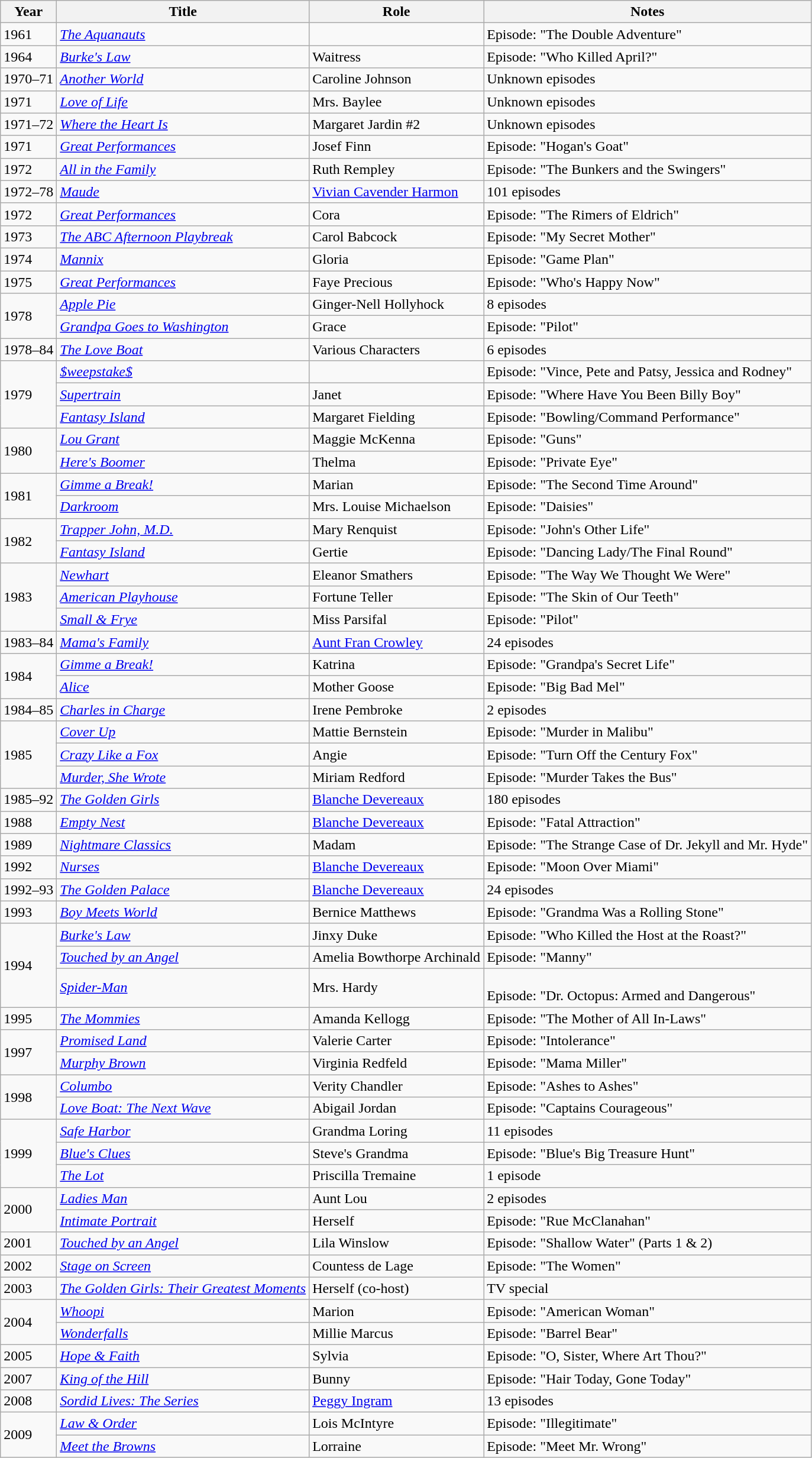<table class="wikitable sortable">
<tr>
<th>Year</th>
<th>Title</th>
<th>Role</th>
<th>Notes</th>
</tr>
<tr>
<td>1961</td>
<td><em><a href='#'>The Aquanauts</a></em></td>
<td></td>
<td>Episode: "The Double Adventure"</td>
</tr>
<tr>
<td>1964</td>
<td><em><a href='#'>Burke's Law</a></em></td>
<td>Waitress</td>
<td>Episode: "Who Killed April?"</td>
</tr>
<tr>
<td>1970–71</td>
<td><em><a href='#'>Another World</a></em></td>
<td>Caroline Johnson</td>
<td>Unknown episodes</td>
</tr>
<tr>
<td>1971</td>
<td><em><a href='#'>Love of Life</a></em></td>
<td>Mrs. Baylee</td>
<td>Unknown episodes</td>
</tr>
<tr>
<td>1971–72</td>
<td><em><a href='#'>Where the Heart Is</a></em></td>
<td>Margaret Jardin #2</td>
<td>Unknown episodes</td>
</tr>
<tr>
<td>1971</td>
<td><em><a href='#'>Great Performances</a></em></td>
<td>Josef Finn</td>
<td>Episode: "Hogan's Goat"</td>
</tr>
<tr>
<td>1972</td>
<td><em><a href='#'>All in the Family</a></em></td>
<td>Ruth Rempley</td>
<td>Episode: "The Bunkers and the Swingers"</td>
</tr>
<tr>
<td>1972–78</td>
<td><em><a href='#'>Maude</a></em></td>
<td><a href='#'>Vivian Cavender Harmon</a></td>
<td>101 episodes</td>
</tr>
<tr>
<td>1972</td>
<td><em><a href='#'>Great Performances</a></em></td>
<td>Cora</td>
<td>Episode: "The Rimers of Eldrich"</td>
</tr>
<tr>
<td>1973</td>
<td><em><a href='#'>The ABC Afternoon Playbreak</a></em></td>
<td>Carol Babcock</td>
<td>Episode: "My Secret Mother"</td>
</tr>
<tr>
<td>1974</td>
<td><em><a href='#'>Mannix</a></em></td>
<td>Gloria</td>
<td>Episode: "Game Plan"</td>
</tr>
<tr>
<td>1975</td>
<td><em><a href='#'>Great Performances</a></em></td>
<td>Faye Precious</td>
<td>Episode: "Who's Happy Now"</td>
</tr>
<tr>
<td rowspan="2">1978</td>
<td><em><a href='#'>Apple Pie</a></em></td>
<td>Ginger-Nell Hollyhock</td>
<td>8 episodes</td>
</tr>
<tr>
<td><em><a href='#'>Grandpa Goes to Washington</a></em></td>
<td>Grace</td>
<td>Episode: "Pilot"</td>
</tr>
<tr>
<td>1978–84</td>
<td><em><a href='#'>The Love Boat</a></em></td>
<td>Various Characters</td>
<td>6 episodes</td>
</tr>
<tr>
<td rowspan="3">1979</td>
<td><em><a href='#'>$weepstake$</a></em></td>
<td></td>
<td>Episode: "Vince, Pete and Patsy, Jessica and Rodney"</td>
</tr>
<tr>
<td><em><a href='#'>Supertrain</a></em></td>
<td>Janet</td>
<td>Episode: "Where Have You Been Billy Boy"</td>
</tr>
<tr>
<td><em><a href='#'>Fantasy Island</a></em></td>
<td>Margaret Fielding</td>
<td>Episode: "Bowling/Command Performance"</td>
</tr>
<tr>
<td rowspan="2">1980</td>
<td><em><a href='#'>Lou Grant</a></em></td>
<td>Maggie McKenna</td>
<td>Episode: "Guns"</td>
</tr>
<tr>
<td><em><a href='#'>Here's Boomer</a></em></td>
<td>Thelma</td>
<td>Episode: "Private Eye"</td>
</tr>
<tr>
<td rowspan="2">1981</td>
<td><em><a href='#'>Gimme a Break!</a></em></td>
<td>Marian</td>
<td>Episode: "The Second Time Around"</td>
</tr>
<tr>
<td><em><a href='#'>Darkroom</a></em></td>
<td>Mrs. Louise Michaelson</td>
<td>Episode: "Daisies"</td>
</tr>
<tr>
<td rowspan="2">1982</td>
<td><em><a href='#'>Trapper John, M.D.</a></em></td>
<td>Mary Renquist</td>
<td>Episode: "John's Other Life"</td>
</tr>
<tr>
<td><em><a href='#'>Fantasy Island</a></em></td>
<td>Gertie</td>
<td>Episode: "Dancing Lady/The Final Round"</td>
</tr>
<tr>
<td rowspan="3">1983</td>
<td><em><a href='#'>Newhart</a></em></td>
<td>Eleanor Smathers</td>
<td>Episode: "The Way We Thought We Were"</td>
</tr>
<tr>
<td><em><a href='#'>American Playhouse</a></em></td>
<td>Fortune Teller</td>
<td>Episode: "The Skin of Our Teeth"</td>
</tr>
<tr>
<td><em><a href='#'>Small & Frye</a></em></td>
<td>Miss Parsifal</td>
<td>Episode: "Pilot"</td>
</tr>
<tr>
<td>1983–84</td>
<td><em><a href='#'>Mama's Family</a></em></td>
<td><a href='#'>Aunt Fran Crowley</a></td>
<td>24 episodes</td>
</tr>
<tr>
<td rowspan="2">1984</td>
<td><em><a href='#'>Gimme a Break!</a></em></td>
<td>Katrina</td>
<td>Episode: "Grandpa's Secret Life"</td>
</tr>
<tr>
<td><em><a href='#'>Alice</a></em></td>
<td>Mother Goose</td>
<td>Episode: "Big Bad Mel"</td>
</tr>
<tr>
<td>1984–85</td>
<td><em><a href='#'>Charles in Charge</a></em></td>
<td>Irene Pembroke</td>
<td>2 episodes</td>
</tr>
<tr>
<td rowspan="3">1985</td>
<td><em><a href='#'>Cover Up</a></em></td>
<td>Mattie Bernstein</td>
<td>Episode: "Murder in Malibu"</td>
</tr>
<tr>
<td><em><a href='#'>Crazy Like a Fox</a></em></td>
<td>Angie</td>
<td>Episode: "Turn Off the Century Fox"</td>
</tr>
<tr>
<td><em><a href='#'>Murder, She Wrote</a></em></td>
<td>Miriam Redford</td>
<td>Episode: "Murder Takes the Bus"</td>
</tr>
<tr>
<td>1985–92</td>
<td><em><a href='#'>The Golden Girls</a></em></td>
<td><a href='#'>Blanche Devereaux</a></td>
<td>180 episodes</td>
</tr>
<tr>
<td>1988</td>
<td><em><a href='#'>Empty Nest</a></em></td>
<td><a href='#'>Blanche Devereaux</a></td>
<td>Episode: "Fatal Attraction"</td>
</tr>
<tr>
<td>1989</td>
<td><em><a href='#'>Nightmare Classics</a></em></td>
<td>Madam</td>
<td>Episode: "The Strange Case of Dr. Jekyll and Mr. Hyde"</td>
</tr>
<tr>
<td>1992</td>
<td><em><a href='#'>Nurses</a></em></td>
<td><a href='#'>Blanche Devereaux</a></td>
<td>Episode: "Moon Over Miami"</td>
</tr>
<tr>
<td>1992–93</td>
<td><em><a href='#'>The Golden Palace</a></em></td>
<td><a href='#'>Blanche Devereaux</a></td>
<td>24 episodes</td>
</tr>
<tr>
<td>1993</td>
<td><em><a href='#'>Boy Meets World</a></em></td>
<td>Bernice Matthews</td>
<td>Episode: "Grandma Was a Rolling Stone"</td>
</tr>
<tr>
<td rowspan="3">1994</td>
<td><em><a href='#'>Burke's Law</a></em></td>
<td>Jinxy Duke</td>
<td>Episode: "Who Killed the Host at the Roast?"</td>
</tr>
<tr>
<td><em><a href='#'>Touched by an Angel</a></em></td>
<td>Amelia Bowthorpe Archinald</td>
<td>Episode: "Manny"</td>
</tr>
<tr>
<td><em> <a href='#'>Spider-Man</a> </em></td>
<td>Mrs. Hardy</td>
<td><br>Episode: "Dr. Octopus: Armed and Dangerous"</td>
</tr>
<tr>
<td>1995</td>
<td><em><a href='#'>The Mommies</a></em></td>
<td>Amanda Kellogg</td>
<td>Episode: "The Mother of All In-Laws"</td>
</tr>
<tr>
<td rowspan="2">1997</td>
<td><em><a href='#'>Promised Land</a></em></td>
<td>Valerie Carter</td>
<td>Episode: "Intolerance"</td>
</tr>
<tr>
<td><em><a href='#'>Murphy Brown</a></em></td>
<td>Virginia Redfeld</td>
<td>Episode: "Mama Miller"</td>
</tr>
<tr>
<td rowspan="2">1998</td>
<td><em><a href='#'>Columbo</a></em></td>
<td>Verity Chandler</td>
<td>Episode: "Ashes to Ashes"</td>
</tr>
<tr>
<td><em><a href='#'>Love Boat: The Next Wave</a></em></td>
<td>Abigail Jordan</td>
<td>Episode: "Captains Courageous"</td>
</tr>
<tr>
<td rowspan="3">1999</td>
<td><em><a href='#'>Safe Harbor</a></em></td>
<td>Grandma Loring</td>
<td>11 episodes</td>
</tr>
<tr>
<td><em><a href='#'>Blue's Clues</a></em></td>
<td>Steve's Grandma</td>
<td>Episode: "Blue's Big Treasure Hunt"</td>
</tr>
<tr>
<td><em><a href='#'>The Lot</a></em></td>
<td>Priscilla Tremaine</td>
<td>1 episode</td>
</tr>
<tr>
<td rowspan="2">2000</td>
<td><em><a href='#'>Ladies Man</a></em></td>
<td>Aunt Lou</td>
<td>2 episodes</td>
</tr>
<tr>
<td><em><a href='#'>Intimate Portrait</a></em></td>
<td>Herself</td>
<td>Episode: "Rue McClanahan"</td>
</tr>
<tr>
<td>2001</td>
<td><em><a href='#'>Touched by an Angel</a></em></td>
<td>Lila Winslow</td>
<td>Episode: "Shallow Water" (Parts 1 & 2)</td>
</tr>
<tr>
<td>2002</td>
<td><em><a href='#'>Stage on Screen</a></em></td>
<td>Countess de Lage</td>
<td>Episode: "The Women"</td>
</tr>
<tr>
<td>2003</td>
<td><em><a href='#'>The Golden Girls: Their Greatest Moments</a></em></td>
<td>Herself (co-host)</td>
<td>TV special</td>
</tr>
<tr>
<td rowspan="2">2004</td>
<td><em><a href='#'>Whoopi</a></em></td>
<td>Marion</td>
<td>Episode: "American Woman"</td>
</tr>
<tr>
<td><em><a href='#'>Wonderfalls</a></em></td>
<td>Millie Marcus</td>
<td>Episode: "Barrel Bear"</td>
</tr>
<tr>
<td>2005</td>
<td><em><a href='#'>Hope & Faith</a></em></td>
<td>Sylvia</td>
<td>Episode: "O, Sister, Where Art Thou?"</td>
</tr>
<tr>
<td>2007</td>
<td><em><a href='#'>King of the Hill</a></em></td>
<td>Bunny</td>
<td>Episode: "Hair Today, Gone Today"</td>
</tr>
<tr>
<td>2008</td>
<td><em><a href='#'>Sordid Lives: The Series</a></em></td>
<td><a href='#'>Peggy Ingram</a></td>
<td>13 episodes</td>
</tr>
<tr>
<td rowspan="2">2009</td>
<td><em><a href='#'>Law & Order</a></em></td>
<td>Lois McIntyre</td>
<td>Episode: "Illegitimate"</td>
</tr>
<tr>
<td><em><a href='#'>Meet the Browns</a></em></td>
<td>Lorraine</td>
<td>Episode: "Meet Mr. Wrong"</td>
</tr>
</table>
